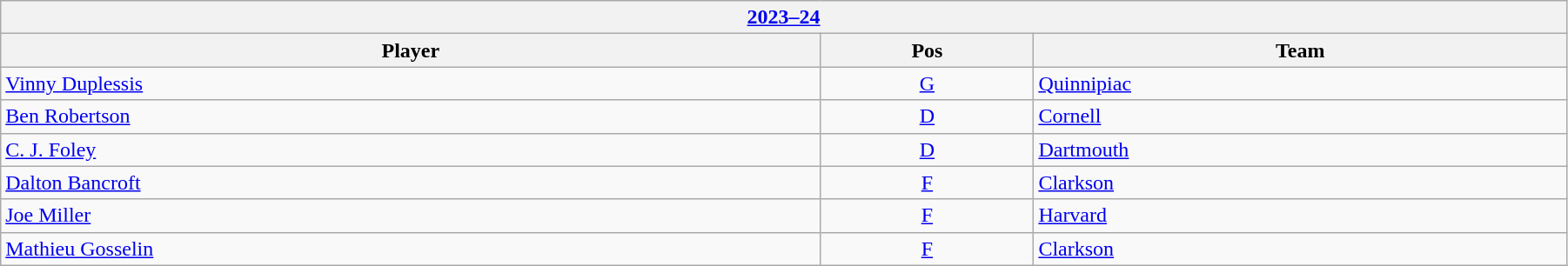<table class="wikitable" width=95%>
<tr>
<th colspan=3><a href='#'>2023–24</a></th>
</tr>
<tr>
<th>Player</th>
<th>Pos</th>
<th>Team</th>
</tr>
<tr>
<td><a href='#'>Vinny Duplessis</a></td>
<td align=center><a href='#'>G</a></td>
<td><a href='#'>Quinnipiac</a></td>
</tr>
<tr>
<td><a href='#'>Ben Robertson</a></td>
<td align=center><a href='#'>D</a></td>
<td><a href='#'>Cornell</a></td>
</tr>
<tr>
<td><a href='#'>C. J. Foley</a></td>
<td align=center><a href='#'>D</a></td>
<td><a href='#'>Dartmouth</a></td>
</tr>
<tr>
<td><a href='#'>Dalton Bancroft</a></td>
<td align=center><a href='#'>F</a></td>
<td><a href='#'>Clarkson</a></td>
</tr>
<tr>
<td><a href='#'>Joe Miller</a></td>
<td align=center><a href='#'>F</a></td>
<td><a href='#'>Harvard</a></td>
</tr>
<tr>
<td><a href='#'>Mathieu Gosselin</a></td>
<td align=center><a href='#'>F</a></td>
<td><a href='#'>Clarkson</a></td>
</tr>
</table>
